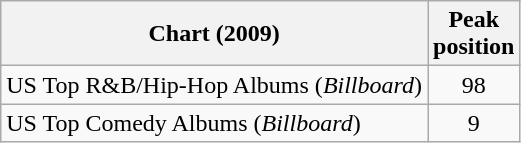<table class="wikitable">
<tr>
<th>Chart (2009)</th>
<th>Peak<br>position</th>
</tr>
<tr>
<td>US Top R&B/Hip-Hop Albums (<em>Billboard</em>)</td>
<td align="center">98</td>
</tr>
<tr>
<td>US Top Comedy Albums (<em>Billboard</em>)</td>
<td align="center">9</td>
</tr>
</table>
